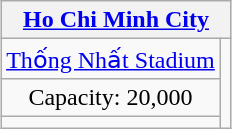<table class="wikitable" style="margin: 1em auto; text-align:center;">
<tr>
<th colspan=2><a href='#'>Ho Chi Minh City</a></th>
</tr>
<tr>
<td><a href='#'>Thống Nhất Stadium</a></td>
<td rowspan=7></td>
</tr>
<tr>
<td>Capacity: 20,000</td>
</tr>
<tr>
<td></td>
</tr>
</table>
